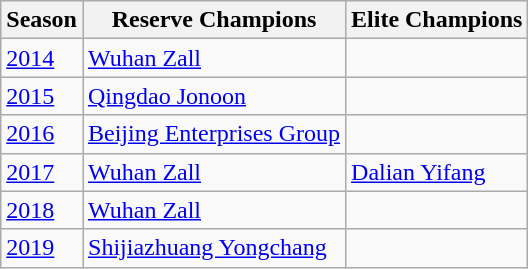<table class=wikitable>
<tr>
<th>Season</th>
<th>Reserve Champions</th>
<th>Elite Champions</th>
</tr>
<tr>
<td><a href='#'>2014</a></td>
<td><a href='#'>Wuhan Zall</a></td>
<td></td>
</tr>
<tr>
<td><a href='#'>2015</a></td>
<td><a href='#'>Qingdao Jonoon</a></td>
<td></td>
</tr>
<tr>
<td><a href='#'>2016</a></td>
<td><a href='#'>Beijing Enterprises Group</a></td>
<td></td>
</tr>
<tr>
<td><a href='#'>2017</a></td>
<td><a href='#'>Wuhan Zall</a></td>
<td><a href='#'>Dalian Yifang</a></td>
</tr>
<tr>
<td><a href='#'>2018</a></td>
<td><a href='#'>Wuhan Zall</a></td>
<td></td>
</tr>
<tr>
<td><a href='#'>2019</a></td>
<td><a href='#'>Shijiazhuang Yongchang</a></td>
<td></td>
</tr>
</table>
